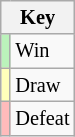<table class="wikitable" style="font-size: 85%">
<tr>
<th colspan="2">Key</th>
</tr>
<tr>
<td bgcolor=#BBF3BB></td>
<td>Win</td>
</tr>
<tr>
<td bgcolor=#FFFFBB></td>
<td>Draw</td>
</tr>
<tr>
<td bgcolor=#FFBBBB></td>
<td>Defeat</td>
</tr>
</table>
